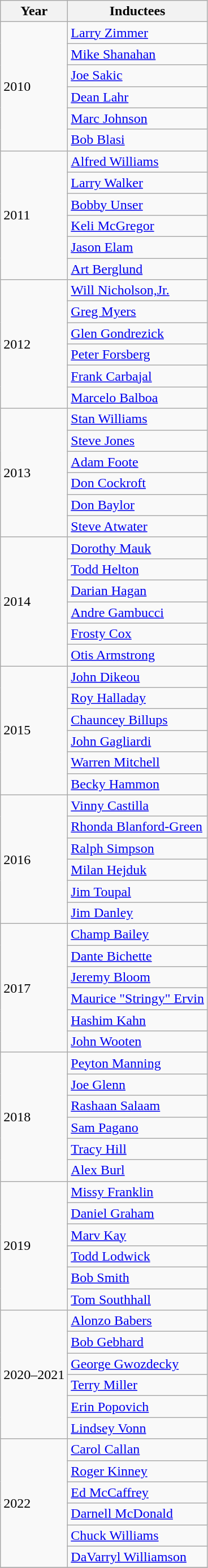<table class="wikitable">
<tr>
<th>Year</th>
<th colspan="6">Inductees</th>
</tr>
<tr>
<td rowspan="6">2010</td>
<td><a href='#'>Larry Zimmer</a></td>
</tr>
<tr>
<td><a href='#'>Mike Shanahan</a></td>
</tr>
<tr>
<td><a href='#'>Joe Sakic</a></td>
</tr>
<tr>
<td><a href='#'>Dean Lahr</a></td>
</tr>
<tr>
<td><a href='#'>Marc Johnson</a></td>
</tr>
<tr>
<td><a href='#'>Bob Blasi</a></td>
</tr>
<tr>
<td rowspan="6">2011</td>
<td><a href='#'>Alfred Williams</a></td>
</tr>
<tr>
<td><a href='#'>Larry Walker</a></td>
</tr>
<tr>
<td><a href='#'>Bobby Unser</a></td>
</tr>
<tr>
<td><a href='#'>Keli McGregor</a></td>
</tr>
<tr>
<td><a href='#'>Jason Elam</a></td>
</tr>
<tr>
<td><a href='#'>Art Berglund</a></td>
</tr>
<tr>
<td rowspan="6">2012</td>
<td><a href='#'>Will Nicholson,Jr.</a></td>
</tr>
<tr>
<td><a href='#'>Greg Myers</a></td>
</tr>
<tr>
<td><a href='#'>Glen Gondrezick</a></td>
</tr>
<tr>
<td><a href='#'>Peter Forsberg</a></td>
</tr>
<tr>
<td><a href='#'>Frank Carbajal</a></td>
</tr>
<tr>
<td><a href='#'>Marcelo Balboa</a></td>
</tr>
<tr>
<td rowspan="6">2013</td>
<td><a href='#'>Stan Williams</a></td>
</tr>
<tr>
<td><a href='#'>Steve Jones</a></td>
</tr>
<tr>
<td><a href='#'>Adam Foote</a></td>
</tr>
<tr>
<td><a href='#'>Don Cockroft</a></td>
</tr>
<tr>
<td><a href='#'>Don Baylor</a></td>
</tr>
<tr>
<td><a href='#'>Steve Atwater</a></td>
</tr>
<tr>
<td rowspan="6">2014</td>
<td><a href='#'>Dorothy Mauk</a></td>
</tr>
<tr>
<td><a href='#'>Todd Helton</a></td>
</tr>
<tr>
<td><a href='#'>Darian Hagan</a></td>
</tr>
<tr>
<td><a href='#'>Andre Gambucci</a></td>
</tr>
<tr>
<td><a href='#'>Frosty Cox</a></td>
</tr>
<tr>
<td><a href='#'>Otis Armstrong</a></td>
</tr>
<tr>
<td rowspan="6">2015</td>
<td><a href='#'>John Dikeou</a></td>
</tr>
<tr>
<td><a href='#'>Roy Halladay</a></td>
</tr>
<tr>
<td><a href='#'>Chauncey Billups</a></td>
</tr>
<tr>
<td><a href='#'>John Gagliardi</a></td>
</tr>
<tr>
<td><a href='#'>Warren Mitchell</a></td>
</tr>
<tr>
<td><a href='#'>Becky Hammon</a></td>
</tr>
<tr>
<td rowspan="6">2016</td>
<td><a href='#'>Vinny Castilla</a></td>
</tr>
<tr>
<td><a href='#'>Rhonda Blanford-Green</a></td>
</tr>
<tr>
<td><a href='#'>Ralph Simpson</a></td>
</tr>
<tr>
<td><a href='#'>Milan Hejduk</a></td>
</tr>
<tr>
<td><a href='#'>Jim Toupal</a></td>
</tr>
<tr>
<td><a href='#'>Jim Danley</a></td>
</tr>
<tr>
<td rowspan="6">2017</td>
<td><a href='#'>Champ Bailey</a></td>
</tr>
<tr>
<td><a href='#'>Dante Bichette</a></td>
</tr>
<tr>
<td><a href='#'>Jeremy Bloom</a></td>
</tr>
<tr>
<td><a href='#'>Maurice "Stringy" Ervin</a></td>
</tr>
<tr>
<td><a href='#'>Hashim Kahn</a></td>
</tr>
<tr>
<td><a href='#'>John Wooten</a></td>
</tr>
<tr>
<td rowspan="6">2018</td>
<td><a href='#'>Peyton Manning</a></td>
</tr>
<tr>
<td><a href='#'>Joe Glenn</a></td>
</tr>
<tr>
<td><a href='#'>Rashaan Salaam</a></td>
</tr>
<tr>
<td><a href='#'>Sam Pagano</a></td>
</tr>
<tr>
<td><a href='#'>Tracy Hill</a></td>
</tr>
<tr>
<td><a href='#'>Alex Burl</a></td>
</tr>
<tr>
<td rowspan="6">2019</td>
<td><a href='#'>Missy Franklin</a></td>
</tr>
<tr>
<td><a href='#'>Daniel Graham</a></td>
</tr>
<tr>
<td><a href='#'>Marv Kay</a></td>
</tr>
<tr>
<td><a href='#'>Todd Lodwick</a></td>
</tr>
<tr>
<td><a href='#'>Bob Smith</a></td>
</tr>
<tr>
<td><a href='#'>Tom Southhall</a></td>
</tr>
<tr>
<td rowspan="6">2020–2021</td>
<td><a href='#'>Alonzo Babers</a></td>
</tr>
<tr>
<td><a href='#'>Bob Gebhard</a></td>
</tr>
<tr>
<td><a href='#'>George Gwozdecky</a></td>
</tr>
<tr>
<td><a href='#'>Terry Miller</a></td>
</tr>
<tr>
<td><a href='#'>Erin Popovich</a></td>
</tr>
<tr>
<td><a href='#'>Lindsey Vonn</a></td>
</tr>
<tr>
<td rowspan="6">2022</td>
<td><a href='#'>Carol Callan</a></td>
</tr>
<tr>
<td><a href='#'>Roger Kinney</a></td>
</tr>
<tr>
<td><a href='#'>Ed McCaffrey</a></td>
</tr>
<tr>
<td><a href='#'>Darnell McDonald</a></td>
</tr>
<tr>
<td><a href='#'>Chuck Williams</a></td>
</tr>
<tr>
<td><a href='#'>DaVarryl Williamson</a></td>
</tr>
<tr>
</tr>
</table>
